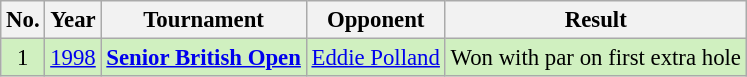<table class="wikitable" style="font-size:95%;">
<tr>
<th>No.</th>
<th>Year</th>
<th>Tournament</th>
<th>Opponent</th>
<th>Result</th>
</tr>
<tr style="background:#D0F0C0;">
<td align=center>1</td>
<td><a href='#'>1998</a></td>
<td><strong><a href='#'>Senior British Open</a></strong></td>
<td> <a href='#'>Eddie Polland</a></td>
<td>Won with par on first extra hole</td>
</tr>
</table>
